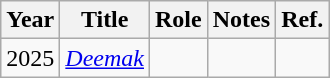<table class="wikitable plainrowheaders">
<tr>
<th>Year</th>
<th>Title</th>
<th>Role</th>
<th class="unsortable">Notes</th>
<th class="unsortable">Ref.</th>
</tr>
<tr>
<td>2025</td>
<td><em><a href='#'>Deemak</a></em></td>
<td></td>
<td></td>
<td></td>
</tr>
</table>
